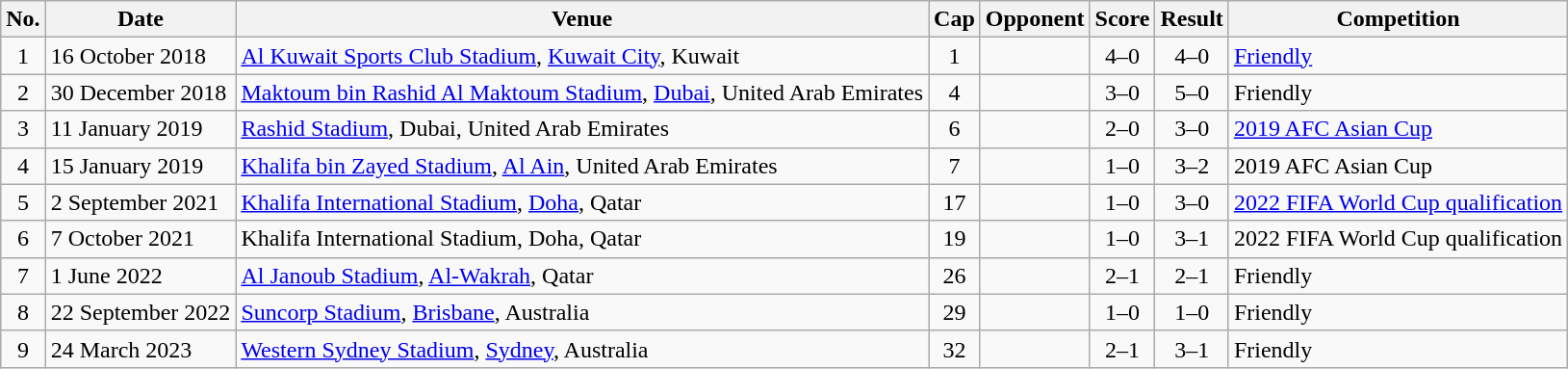<table class="wikitable sortable">
<tr>
<th scope="col">No.</th>
<th scope="col">Date</th>
<th scope="col">Venue</th>
<th scope="col">Cap</th>
<th scope="col">Opponent</th>
<th scope="col">Score</th>
<th scope="col">Result</th>
<th scope="col">Competition</th>
</tr>
<tr>
<td style="text-align:center">1</td>
<td>16 October 2018</td>
<td><a href='#'>Al Kuwait Sports Club Stadium</a>, <a href='#'>Kuwait City</a>, Kuwait</td>
<td style="text-align:center">1</td>
<td></td>
<td style="text-align:center">4–0</td>
<td style="text-align:center">4–0</td>
<td><a href='#'>Friendly</a></td>
</tr>
<tr>
<td style="text-align:center">2</td>
<td>30 December 2018</td>
<td><a href='#'>Maktoum bin Rashid Al Maktoum Stadium</a>, <a href='#'>Dubai</a>, United Arab Emirates</td>
<td style="text-align:center">4</td>
<td></td>
<td style="text-align:center">3–0</td>
<td align=center>5–0</td>
<td>Friendly</td>
</tr>
<tr>
<td style="text-align:center">3</td>
<td>11 January 2019</td>
<td><a href='#'>Rashid Stadium</a>, Dubai, United Arab Emirates</td>
<td style="text-align:center">6</td>
<td></td>
<td style="text-align:center">2–0</td>
<td style="text-align:center">3–0</td>
<td><a href='#'>2019 AFC Asian Cup</a></td>
</tr>
<tr>
<td style="text-align:center">4</td>
<td>15 January 2019</td>
<td><a href='#'>Khalifa bin Zayed Stadium</a>, <a href='#'>Al Ain</a>, United Arab Emirates</td>
<td style="text-align:center">7</td>
<td></td>
<td style="text-align:center">1–0</td>
<td style="text-align:center">3–2</td>
<td>2019 AFC Asian Cup</td>
</tr>
<tr>
<td style="text-align:center">5</td>
<td>2 September 2021</td>
<td><a href='#'>Khalifa International Stadium</a>, <a href='#'>Doha</a>, Qatar</td>
<td style="text-align:center">17</td>
<td></td>
<td style="text-align:center">1–0</td>
<td style="text-align:center">3–0</td>
<td><a href='#'>2022 FIFA World Cup qualification</a></td>
</tr>
<tr>
<td style="text-align:center">6</td>
<td>7 October 2021</td>
<td>Khalifa International Stadium, Doha, Qatar</td>
<td style="text-align:center">19</td>
<td></td>
<td style="text-align:center">1–0</td>
<td style="text-align:center">3–1</td>
<td>2022 FIFA World Cup qualification</td>
</tr>
<tr>
<td style="text-align:center">7</td>
<td>1 June 2022</td>
<td><a href='#'>Al Janoub Stadium</a>, <a href='#'>Al-Wakrah</a>, Qatar</td>
<td style="text-align:center">26</td>
<td></td>
<td style="text-align:center">2–1</td>
<td style="text-align:center">2–1</td>
<td>Friendly</td>
</tr>
<tr>
<td style="text-align:center">8</td>
<td>22 September 2022</td>
<td><a href='#'>Suncorp Stadium</a>, <a href='#'>Brisbane</a>, Australia</td>
<td style="text-align:center">29</td>
<td></td>
<td align=center>1–0</td>
<td align=center>1–0</td>
<td>Friendly</td>
</tr>
<tr>
<td style="text-align:center">9</td>
<td>24 March 2023</td>
<td><a href='#'>Western Sydney Stadium</a>, <a href='#'>Sydney</a>, Australia</td>
<td style="text-align:center">32</td>
<td></td>
<td align=center>2–1</td>
<td align=center>3–1</td>
<td>Friendly</td>
</tr>
</table>
